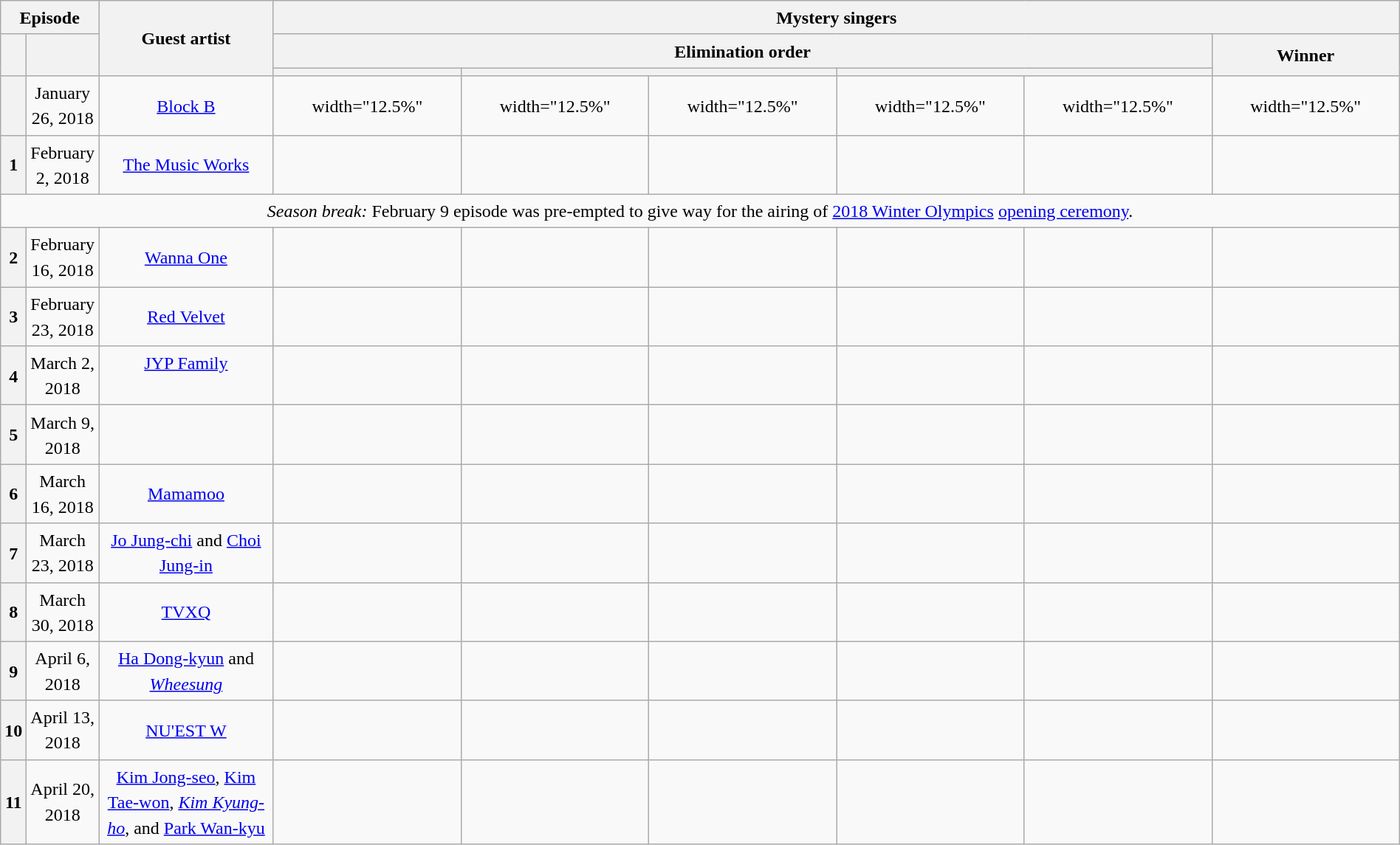<table class="wikitable plainrowheaders mw-collapsible" style="text-align:center; line-height:23px; width:100%;">
<tr>
<th colspan="2" width="1%">Episode</th>
<th rowspan="3" width="12.5%">Guest artist</th>
<th colspan="6">Mystery singers<br></th>
</tr>
<tr>
<th rowspan="2"></th>
<th rowspan="2"></th>
<th colspan="5">Elimination order</th>
<th rowspan="2">Winner</th>
</tr>
<tr>
<th></th>
<th colspan="2"></th>
<th colspan="2"></th>
</tr>
<tr>
<th></th>
<td>January 26, 2018</td>
<td><a href='#'>Block B</a></td>
<td>width="12.5%" </td>
<td>width="12.5%" </td>
<td>width="12.5%" </td>
<td>width="12.5%" </td>
<td>width="12.5%" </td>
<td>width="12.5%" </td>
</tr>
<tr>
<th>1</th>
<td>February 2, 2018</td>
<td><a href='#'>The Music Works</a><br></td>
<td></td>
<td></td>
<td></td>
<td></td>
<td></td>
<td></td>
</tr>
<tr>
<td colspan=9><em>Season break:</em> February 9 episode was pre-empted to give way for the airing of <a href='#'>2018 Winter Olympics</a> <a href='#'>opening ceremony</a>.</td>
</tr>
<tr>
<th>2</th>
<td>February 16, 2018</td>
<td><a href='#'>Wanna One</a><br></td>
<td></td>
<td></td>
<td></td>
<td></td>
<td></td>
<td></td>
</tr>
<tr>
<th>3</th>
<td>February 23, 2018</td>
<td><a href='#'>Red Velvet</a><br></td>
<td></td>
<td></td>
<td></td>
<td></td>
<td></td>
<td></td>
</tr>
<tr>
<th>4</th>
<td>March 2, 2018</td>
<td><a href='#'>JYP Family</a><br><br></td>
<td></td>
<td></td>
<td></td>
<td></td>
<td></td>
<td></td>
</tr>
<tr>
<th>5</th>
<td>March 9, 2018</td>
<td></td>
<td></td>
<td></td>
<td></td>
<td></td>
<td></td>
<td></td>
</tr>
<tr>
<th>6</th>
<td>March 16, 2018</td>
<td><a href='#'>Mamamoo</a><br></td>
<td></td>
<td></td>
<td></td>
<td></td>
<td></td>
<td></td>
</tr>
<tr>
<th>7</th>
<td>March 23, 2018</td>
<td><a href='#'>Jo Jung-chi</a> and <a href='#'>Choi Jung-in</a><br></td>
<td></td>
<td></td>
<td></td>
<td></td>
<td></td>
<td></td>
</tr>
<tr>
<th>8</th>
<td>March 30, 2018</td>
<td><a href='#'>TVXQ</a><br></td>
<td></td>
<td></td>
<td></td>
<td></td>
<td></td>
<td></td>
</tr>
<tr>
<th>9</th>
<td>April 6, 2018</td>
<td><a href='#'>Ha Dong-kyun</a> and <em><a href='#'>Wheesung</a></em><br></td>
<td></td>
<td></td>
<td></td>
<td></td>
<td></td>
<td></td>
</tr>
<tr>
<th>10</th>
<td>April 13, 2018</td>
<td><a href='#'>NU'EST W</a><br></td>
<td></td>
<td></td>
<td></td>
<td></td>
<td></td>
<td></td>
</tr>
<tr>
<th>11</th>
<td>April 20, 2018</td>
<td><a href='#'>Kim Jong-seo</a>, <a href='#'>Kim Tae-won</a>, <em><a href='#'>Kim Kyung-ho</a></em>, and <a href='#'>Park Wan-kyu</a></td>
<td></td>
<td></td>
<td></td>
<td></td>
<td></td>
<td></td>
</tr>
</table>
